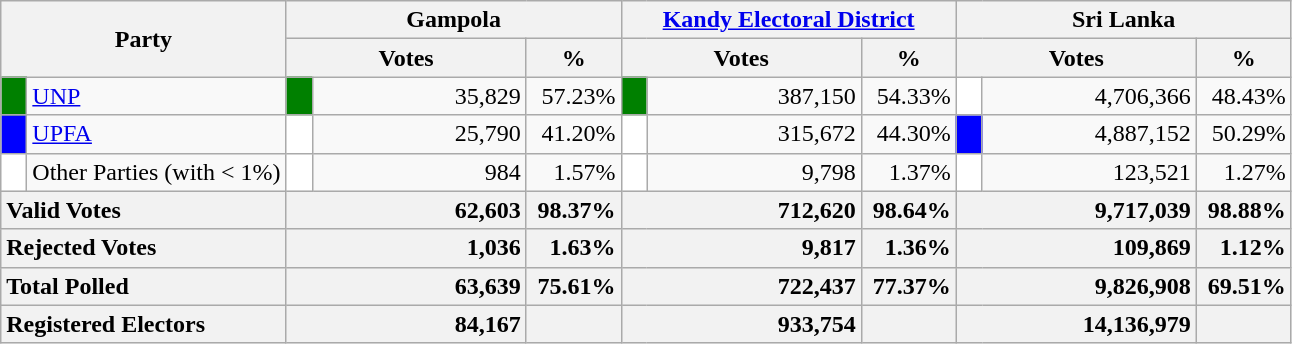<table class="wikitable">
<tr>
<th colspan="2" width="144px"rowspan="2">Party</th>
<th colspan="3" width="216px">Gampola</th>
<th colspan="3" width="216px"><a href='#'>Kandy Electoral District</a></th>
<th colspan="3" width="216px">Sri Lanka</th>
</tr>
<tr>
<th colspan="2" width="144px">Votes</th>
<th>%</th>
<th colspan="2" width="144px">Votes</th>
<th>%</th>
<th colspan="2" width="144px">Votes</th>
<th>%</th>
</tr>
<tr>
<td style="background-color:green;" width="10px"></td>
<td style="text-align:left;"><a href='#'>UNP</a></td>
<td style="background-color:green;" width="10px"></td>
<td style="text-align:right;">35,829</td>
<td style="text-align:right;">57.23%</td>
<td style="background-color:green;" width="10px"></td>
<td style="text-align:right;">387,150</td>
<td style="text-align:right;">54.33%</td>
<td style="background-color:white;" width="10px"></td>
<td style="text-align:right;">4,706,366</td>
<td style="text-align:right;">48.43%</td>
</tr>
<tr>
<td style="background-color:blue;" width="10px"></td>
<td style="text-align:left;"><a href='#'>UPFA</a></td>
<td style="background-color:white;" width="10px"></td>
<td style="text-align:right;">25,790</td>
<td style="text-align:right;">41.20%</td>
<td style="background-color:white;" width="10px"></td>
<td style="text-align:right;">315,672</td>
<td style="text-align:right;">44.30%</td>
<td style="background-color:blue;" width="10px"></td>
<td style="text-align:right;">4,887,152</td>
<td style="text-align:right;">50.29%</td>
</tr>
<tr>
<td style="background-color:white;" width="10px"></td>
<td style="text-align:left;">Other Parties (with < 1%)</td>
<td style="background-color:white;" width="10px"></td>
<td style="text-align:right;">984</td>
<td style="text-align:right;">1.57%</td>
<td style="background-color:white;" width="10px"></td>
<td style="text-align:right;">9,798</td>
<td style="text-align:right;">1.37%</td>
<td style="background-color:white;" width="10px"></td>
<td style="text-align:right;">123,521</td>
<td style="text-align:right;">1.27%</td>
</tr>
<tr>
<th colspan="2" width="144px"style="text-align:left;">Valid Votes</th>
<th style="text-align:right;"colspan="2" width="144px">62,603</th>
<th style="text-align:right;">98.37%</th>
<th style="text-align:right;"colspan="2" width="144px">712,620</th>
<th style="text-align:right;">98.64%</th>
<th style="text-align:right;"colspan="2" width="144px">9,717,039</th>
<th style="text-align:right;">98.88%</th>
</tr>
<tr>
<th colspan="2" width="144px"style="text-align:left;">Rejected Votes</th>
<th style="text-align:right;"colspan="2" width="144px">1,036</th>
<th style="text-align:right;">1.63%</th>
<th style="text-align:right;"colspan="2" width="144px">9,817</th>
<th style="text-align:right;">1.36%</th>
<th style="text-align:right;"colspan="2" width="144px">109,869</th>
<th style="text-align:right;">1.12%</th>
</tr>
<tr>
<th colspan="2" width="144px"style="text-align:left;">Total Polled</th>
<th style="text-align:right;"colspan="2" width="144px">63,639</th>
<th style="text-align:right;">75.61%</th>
<th style="text-align:right;"colspan="2" width="144px">722,437</th>
<th style="text-align:right;">77.37%</th>
<th style="text-align:right;"colspan="2" width="144px">9,826,908</th>
<th style="text-align:right;">69.51%</th>
</tr>
<tr>
<th colspan="2" width="144px"style="text-align:left;">Registered Electors</th>
<th style="text-align:right;"colspan="2" width="144px">84,167</th>
<th></th>
<th style="text-align:right;"colspan="2" width="144px">933,754</th>
<th></th>
<th style="text-align:right;"colspan="2" width="144px">14,136,979</th>
<th></th>
</tr>
</table>
